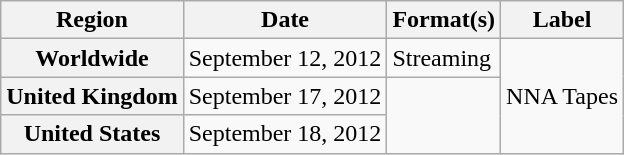<table class="wikitable plainrowheaders">
<tr>
<th scope="col">Region</th>
<th scope="col">Date</th>
<th scope="col">Format(s)</th>
<th scope="col">Label</th>
</tr>
<tr>
<th scope="row">Worldwide</th>
<td>September 12, 2012</td>
<td>Streaming</td>
<td rowspan=3>NNA Tapes</td>
</tr>
<tr>
<th scope="row">United Kingdom</th>
<td>September 17, 2012</td>
<td rowspan=2><br></td>
</tr>
<tr>
<th scope="row">United States</th>
<td>September 18, 2012</td>
</tr>
</table>
